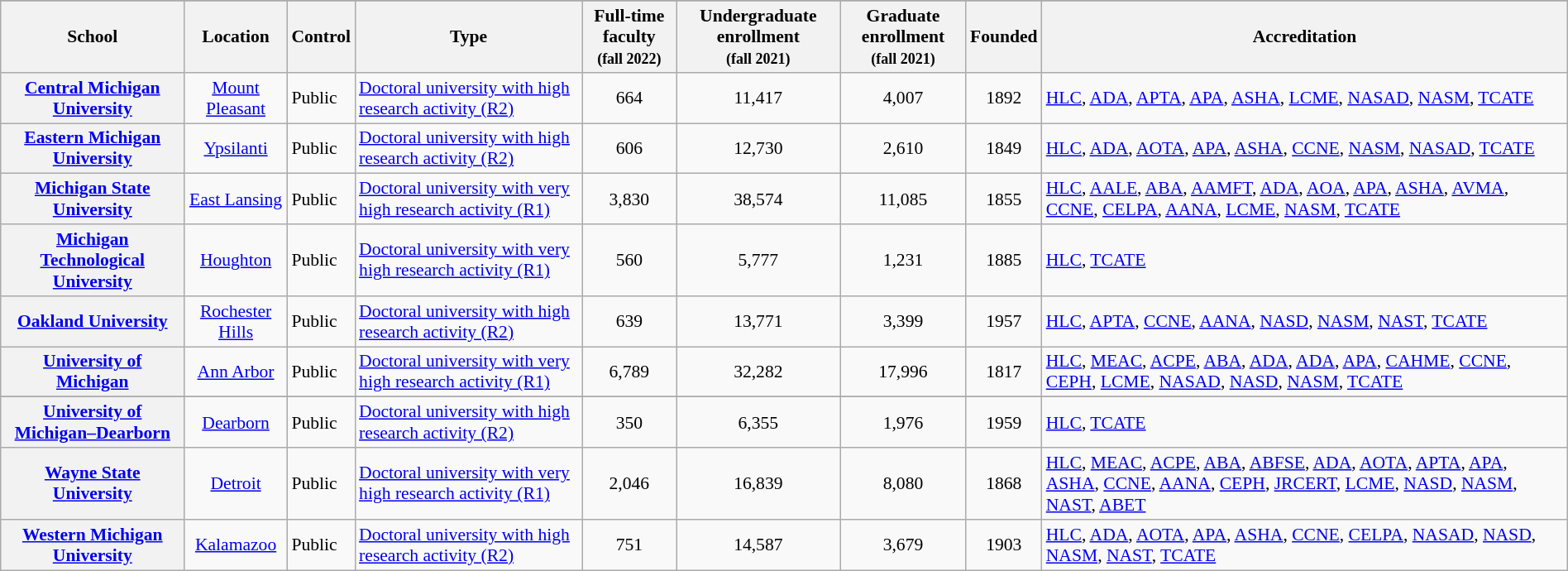<table class="wikitable sortable plainrowheaders" style="text-align:left; width:100%; font-size:90%">
<tr>
</tr>
<tr>
<th scope="col">School</th>
<th scope="col">Location<br></th>
<th scope="col">Control<br></th>
<th scope="col">Type<br></th>
<th scope="col">Full-time faculty<br><small>(fall 2022)</small></th>
<th scope="col">Undergraduate enrollment<br><small>(fall 2021)</small></th>
<th scope="col">Graduate enrollment<br><small>(fall 2021)</small></th>
<th scope="col">Founded</th>
<th scope="col">Accreditation</th>
</tr>
<tr>
<th scope="row"><a href='#'>Central Michigan University</a></th>
<td align="center"><a href='#'>Mount Pleasant</a></td>
<td>Public</td>
<td><a href='#'>Doctoral university with high research activity (R2)</a></td>
<td align="center">664</td>
<td align="center">11,417</td>
<td align="center">4,007</td>
<td align="center">1892</td>
<td><a href='#'>HLC</a>, <a href='#'>ADA</a>, <a href='#'>APTA</a>, <a href='#'>APA</a>, <a href='#'>ASHA</a>, <a href='#'>LCME</a>, <a href='#'>NASAD</a>, <a href='#'>NASM</a>,  <a href='#'>TCATE</a></td>
</tr>
<tr>
<th scope="row"><a href='#'>Eastern Michigan University</a></th>
<td align="center"><a href='#'>Ypsilanti</a></td>
<td>Public</td>
<td><a href='#'>Doctoral university with high research activity (R2)</a></td>
<td align="center">606</td>
<td align="center">12,730</td>
<td align="center">2,610</td>
<td align="center">1849</td>
<td><a href='#'>HLC</a>, <a href='#'>ADA</a>, <a href='#'>AOTA</a>, <a href='#'>APA</a>, <a href='#'>ASHA</a>, <a href='#'>CCNE</a>, <a href='#'>NASM</a>, <a href='#'>NASAD</a>, <a href='#'>TCATE</a></td>
</tr>
<tr>
<th scope="row"><a href='#'>Michigan State University</a></th>
<td align="center"><a href='#'>East Lansing</a></td>
<td>Public</td>
<td><a href='#'>Doctoral university with very high research activity (R1)</a></td>
<td align="center">3,830</td>
<td align="center">38,574</td>
<td align="center">11,085</td>
<td align="center">1855</td>
<td><a href='#'>HLC</a>, <a href='#'>AALE</a>, <a href='#'>ABA</a>, <a href='#'>AAMFT</a>, <a href='#'>ADA</a>, <a href='#'>AOA</a>, <a href='#'>APA</a>, <a href='#'>ASHA</a>, <a href='#'>AVMA</a>, <a href='#'>CCNE</a>, <a href='#'>CELPA</a>, <a href='#'>AANA</a>, <a href='#'>LCME</a>, <a href='#'>NASM</a>, <a href='#'>TCATE</a></td>
</tr>
<tr>
<th scope="row"><a href='#'>Michigan Technological University</a></th>
<td align="center"><a href='#'>Houghton</a></td>
<td>Public</td>
<td><a href='#'>Doctoral university with very high research activity (R1)</a></td>
<td align="center">560</td>
<td align="center">5,777</td>
<td align="center">1,231</td>
<td align="center">1885</td>
<td><a href='#'>HLC</a>, <a href='#'>TCATE</a></td>
</tr>
<tr>
<th scope="row"><a href='#'>Oakland University</a></th>
<td align="center"><a href='#'>Rochester Hills</a></td>
<td>Public</td>
<td><a href='#'>Doctoral university with high research activity (R2)</a></td>
<td align="center">639</td>
<td align="center">13,771</td>
<td align="center">3,399</td>
<td align="center">1957</td>
<td><a href='#'>HLC</a>, <a href='#'>APTA</a>, <a href='#'>CCNE</a>, <a href='#'>AANA</a>, <a href='#'>NASD</a>, <a href='#'>NASM</a>, <a href='#'>NAST</a>, <a href='#'>TCATE</a></td>
</tr>
<tr>
<th scope="row"><a href='#'>University of Michigan</a></th>
<td align="center"><a href='#'>Ann Arbor</a></td>
<td>Public</td>
<td><a href='#'>Doctoral university with very high research activity (R1)</a></td>
<td align="center">6,789</td>
<td align="center">32,282</td>
<td align="center">17,996</td>
<td align="center">1817</td>
<td><a href='#'>HLC</a>, <a href='#'>MEAC</a>, <a href='#'>ACPE</a>, <a href='#'>ABA</a>, <a href='#'>ADA</a>, <a href='#'>ADA</a>, <a href='#'>APA</a>, <a href='#'>CAHME</a>, <a href='#'>CCNE</a>, <a href='#'>CEPH</a>, <a href='#'>LCME</a>, <a href='#'>NASAD</a>, <a href='#'>NASD</a>, <a href='#'>NASM</a>, <a href='#'>TCATE</a></td>
</tr>
<tr>
</tr>
<tr>
<th scope="row"><a href='#'>University of Michigan–Dearborn</a></th>
<td align="center"><a href='#'>Dearborn</a></td>
<td>Public</td>
<td><a href='#'>Doctoral university with high research activity (R2)</a></td>
<td align="center">350</td>
<td align="center">6,355</td>
<td align="center">1,976</td>
<td align="center">1959</td>
<td><a href='#'>HLC</a>, <a href='#'>TCATE</a></td>
</tr>
<tr>
<th scope="row"><a href='#'>Wayne State University</a></th>
<td align="center"><a href='#'>Detroit</a></td>
<td>Public</td>
<td><a href='#'>Doctoral university with very high research activity (R1)</a></td>
<td align="center">2,046</td>
<td align="center">16,839</td>
<td align="center">8,080</td>
<td align="center">1868</td>
<td><a href='#'>HLC</a>, <a href='#'>MEAC</a>, <a href='#'>ACPE</a>, <a href='#'>ABA</a>, <a href='#'>ABFSE</a>, <a href='#'>ADA</a>, <a href='#'>AOTA</a>, <a href='#'>APTA</a>, <a href='#'>APA</a>, <a href='#'>ASHA</a>, <a href='#'>CCNE</a>, <a href='#'>AANA</a>, <a href='#'>CEPH</a>, <a href='#'>JRCERT</a>, <a href='#'>LCME</a>, <a href='#'>NASD</a>, <a href='#'>NASM</a>, <a href='#'>NAST</a>, <a href='#'>ABET</a></td>
</tr>
<tr>
<th scope="row"><a href='#'>Western Michigan University</a></th>
<td align="center"><a href='#'>Kalamazoo</a></td>
<td>Public</td>
<td><a href='#'>Doctoral university with high research activity (R2)</a></td>
<td align="center">751</td>
<td align="center">14,587</td>
<td align="center">3,679</td>
<td align="center">1903</td>
<td><a href='#'>HLC</a>, <a href='#'>ADA</a>, <a href='#'>AOTA</a>, <a href='#'>APA</a>, <a href='#'>ASHA</a>, <a href='#'>CCNE</a>, <a href='#'>CELPA</a>, <a href='#'>NASAD</a>, <a href='#'>NASD</a>, <a href='#'>NASM</a>, <a href='#'>NAST</a>,  <a href='#'>TCATE</a></td>
</tr>
</table>
